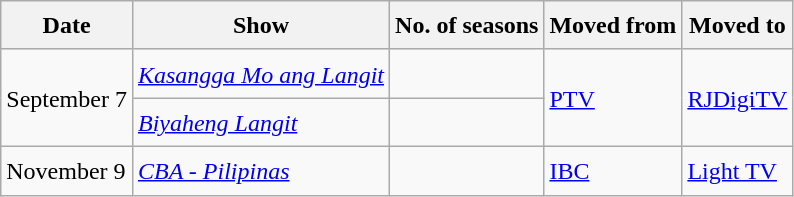<table class="wikitable" style="text-align:left; line-height:25px; width:auto;">
<tr>
<th>Date</th>
<th>Show</th>
<th>No. of seasons</th>
<th>Moved from</th>
<th>Moved to</th>
</tr>
<tr>
<td rowspan="2">September 7</td>
<td><em><a href='#'>Kasangga Mo ang Langit</a></em></td>
<td></td>
<td rowspan="2"><a href='#'>PTV</a></td>
<td rowspan="2"><a href='#'>RJDigiTV</a></td>
</tr>
<tr>
<td><em><a href='#'>Biyaheng Langit</a></em></td>
<td></td>
</tr>
<tr>
<td>November 9</td>
<td><em><a href='#'>CBA - Pilipinas</a></em></td>
<td></td>
<td><a href='#'>IBC</a></td>
<td><a href='#'>Light TV</a></td>
</tr>
</table>
